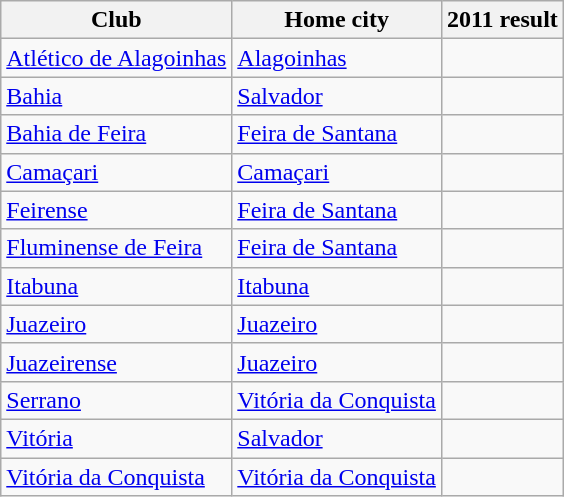<table class="wikitable sortable">
<tr>
<th>Club</th>
<th>Home city</th>
<th>2011 result</th>
</tr>
<tr>
<td><a href='#'>Atlético de Alagoinhas</a></td>
<td><a href='#'>Alagoinhas</a></td>
<td></td>
</tr>
<tr>
<td><a href='#'>Bahia</a></td>
<td><a href='#'>Salvador</a></td>
<td></td>
</tr>
<tr>
<td><a href='#'>Bahia de Feira</a></td>
<td><a href='#'>Feira de Santana</a></td>
<td></td>
</tr>
<tr>
<td><a href='#'>Camaçari</a></td>
<td><a href='#'>Camaçari</a></td>
<td></td>
</tr>
<tr>
<td><a href='#'>Feirense</a></td>
<td><a href='#'>Feira de Santana</a></td>
<td></td>
</tr>
<tr>
<td><a href='#'>Fluminense de Feira</a></td>
<td><a href='#'>Feira de Santana</a></td>
<td></td>
</tr>
<tr>
<td><a href='#'>Itabuna</a></td>
<td><a href='#'>Itabuna</a></td>
<td></td>
</tr>
<tr>
<td><a href='#'>Juazeiro</a></td>
<td><a href='#'>Juazeiro</a></td>
<td></td>
</tr>
<tr>
<td><a href='#'>Juazeirense</a></td>
<td><a href='#'>Juazeiro</a></td>
<td></td>
</tr>
<tr>
<td><a href='#'>Serrano</a></td>
<td><a href='#'>Vitória da Conquista</a></td>
<td></td>
</tr>
<tr>
<td><a href='#'>Vitória</a></td>
<td><a href='#'>Salvador</a></td>
<td></td>
</tr>
<tr>
<td><a href='#'>Vitória da Conquista</a></td>
<td><a href='#'>Vitória da Conquista</a></td>
<td></td>
</tr>
</table>
